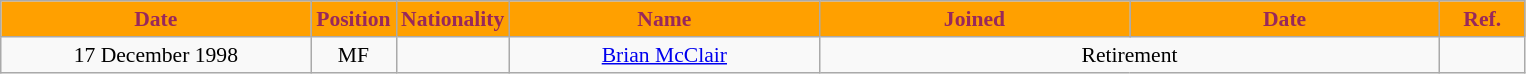<table class="wikitable"  style="text-align:center; font-size:90%; ">
<tr>
<th style="background:#ffa000; color:#98285c; width:200px;">Date</th>
<th style="background:#ffa000; color:#98285c; width:50px;">Position</th>
<th style="background:#ffa000; color:#98285c; width:50px;">Nationality</th>
<th style="background:#ffa000; color:#98285c; width:200px;">Name</th>
<th style="background:#ffa000; color:#98285c; width:200px;">Joined</th>
<th style="background:#ffa000; color:#98285c; width:200px;">Date</th>
<th style="background:#ffa000; color:#98285c; width:50px;">Ref.</th>
</tr>
<tr>
<td>17 December 1998</td>
<td>MF</td>
<td></td>
<td><a href='#'>Brian McClair</a></td>
<td colspan="2">Retirement</td>
<td></td>
</tr>
</table>
